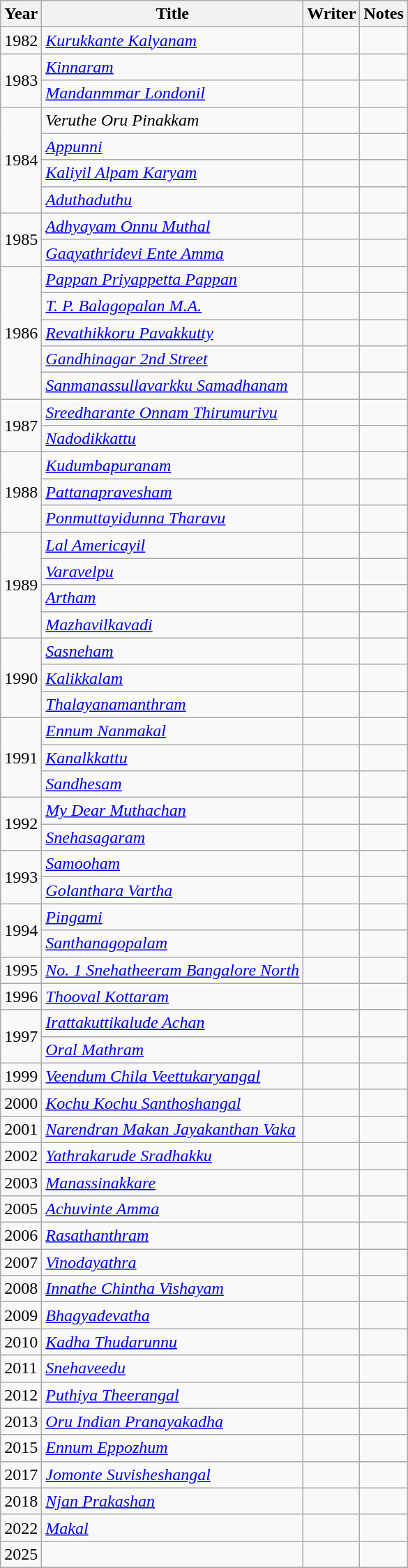<table class="wikitable sortable" style="font-size: 100%;">
<tr>
<th>Year</th>
<th>Title</th>
<th>Writer</th>
<th>Notes</th>
</tr>
<tr>
<td>1982</td>
<td><em><a href='#'>Kurukkante Kalyanam</a></em></td>
<td></td>
<td></td>
</tr>
<tr>
<td rowspan="2">1983</td>
<td><a href='#'><em>Kinnaram</em></a></td>
<td></td>
<td></td>
</tr>
<tr>
<td><em><a href='#'>Mandanmmar Londonil</a></em></td>
<td></td>
<td></td>
</tr>
<tr>
<td rowspan="4">1984</td>
<td><em>Veruthe Oru Pinakkam</em></td>
<td></td>
<td></td>
</tr>
<tr>
<td><em><a href='#'>Appunni</a></em></td>
<td></td>
<td></td>
</tr>
<tr>
<td><em><a href='#'>Kaliyil Alpam Karyam</a></em></td>
<td></td>
<td></td>
</tr>
<tr>
<td><em><a href='#'>Aduthaduthu</a></em></td>
<td></td>
<td></td>
</tr>
<tr>
<td rowspan="2">1985</td>
<td><em><a href='#'>Adhyayam Onnu Muthal</a></em></td>
<td></td>
<td></td>
</tr>
<tr>
<td><em><a href='#'>Gaayathridevi Ente Amma</a></em></td>
<td></td>
<td></td>
</tr>
<tr>
<td rowspan="5">1986</td>
<td><em><a href='#'>Pappan Priyappetta Pappan</a></em></td>
<td></td>
<td></td>
</tr>
<tr>
<td><em><a href='#'>T. P. Balagopalan M.A.</a></em></td>
<td></td>
<td></td>
</tr>
<tr>
<td><em><a href='#'>Revathikkoru Pavakkutty</a></em></td>
<td></td>
<td></td>
</tr>
<tr>
<td><em><a href='#'>Gandhinagar 2nd Street</a></em></td>
<td></td>
<td></td>
</tr>
<tr>
<td><em><a href='#'>Sanmanassullavarkku Samadhanam</a></em></td>
<td></td>
<td></td>
</tr>
<tr>
<td rowspan="2">1987</td>
<td><em><a href='#'>Sreedharante Onnam Thirumurivu</a></em></td>
<td></td>
<td></td>
</tr>
<tr>
<td><em><a href='#'>Nadodikkattu</a></em></td>
<td></td>
<td></td>
</tr>
<tr>
<td rowspan="3">1988</td>
<td><em><a href='#'>Kudumbapuranam</a></em></td>
<td></td>
<td></td>
</tr>
<tr>
<td><em><a href='#'>Pattanapravesham</a></em></td>
<td></td>
<td></td>
</tr>
<tr>
<td><em><a href='#'>Ponmuttayidunna Tharavu</a></em></td>
<td></td>
<td></td>
</tr>
<tr>
<td rowspan="4">1989</td>
<td><em><a href='#'>Lal Americayil</a></em></td>
<td></td>
<td></td>
</tr>
<tr>
<td><em><a href='#'>Varavelpu</a></em></td>
<td></td>
<td></td>
</tr>
<tr>
<td><em><a href='#'>Artham</a></em></td>
<td></td>
<td></td>
</tr>
<tr>
<td><em><a href='#'>Mazhavilkavadi</a></em></td>
<td></td>
<td></td>
</tr>
<tr>
<td rowspan="3">1990</td>
<td><em><a href='#'>Sasneham</a></em></td>
<td></td>
<td></td>
</tr>
<tr>
<td><em><a href='#'>Kalikkalam</a></em></td>
<td></td>
<td></td>
</tr>
<tr>
<td><em><a href='#'>Thalayanamanthram</a></em></td>
<td></td>
<td></td>
</tr>
<tr>
<td rowspan="3">1991</td>
<td><em><a href='#'>Ennum Nanmakal</a></em></td>
<td></td>
<td></td>
</tr>
<tr>
<td><em><a href='#'>Kanalkkattu</a></em></td>
<td></td>
<td></td>
</tr>
<tr>
<td><em><a href='#'>Sandhesam</a></em></td>
<td></td>
<td></td>
</tr>
<tr>
<td rowspan="2">1992</td>
<td><em><a href='#'>My Dear Muthachan</a></em></td>
<td></td>
<td></td>
</tr>
<tr>
<td><em><a href='#'>Snehasagaram</a></em></td>
<td></td>
<td></td>
</tr>
<tr>
<td rowspan="2">1993</td>
<td><em><a href='#'>Samooham</a></em></td>
<td></td>
<td></td>
</tr>
<tr>
<td><em><a href='#'>Golanthara Vartha</a></em></td>
<td></td>
<td></td>
</tr>
<tr>
<td rowspan="2">1994</td>
<td><em><a href='#'>Pingami</a></em></td>
<td></td>
<td></td>
</tr>
<tr>
<td><em><a href='#'>Santhanagopalam</a></em></td>
<td></td>
<td></td>
</tr>
<tr>
<td>1995</td>
<td><em><a href='#'>No. 1 Snehatheeram Bangalore North</a></em></td>
<td></td>
<td></td>
</tr>
<tr>
<td>1996</td>
<td><em><a href='#'>Thooval Kottaram</a></em></td>
<td></td>
<td></td>
</tr>
<tr>
<td rowspan="2">1997</td>
<td><em><a href='#'>Irattakuttikalude Achan</a></em></td>
<td></td>
<td></td>
</tr>
<tr>
<td><em><a href='#'>Oral Mathram</a></em></td>
<td></td>
<td></td>
</tr>
<tr>
<td>1999</td>
<td><em><a href='#'>Veendum Chila Veettukaryangal</a></em></td>
<td></td>
<td></td>
</tr>
<tr>
<td>2000</td>
<td><em><a href='#'>Kochu Kochu Santhoshangal</a></em></td>
<td></td>
<td></td>
</tr>
<tr>
<td>2001</td>
<td><em><a href='#'>Narendran Makan Jayakanthan Vaka</a></em></td>
<td></td>
<td></td>
</tr>
<tr>
<td>2002</td>
<td><em><a href='#'>Yathrakarude Sradhakku</a></em></td>
<td></td>
<td></td>
</tr>
<tr>
<td>2003</td>
<td><em><a href='#'>Manassinakkare</a></em></td>
<td></td>
<td></td>
</tr>
<tr>
<td>2005</td>
<td><em><a href='#'>Achuvinte Amma</a></em></td>
<td></td>
<td></td>
</tr>
<tr>
<td>2006</td>
<td><em><a href='#'>Rasathanthram</a></em></td>
<td></td>
<td></td>
</tr>
<tr>
<td>2007</td>
<td><em><a href='#'>Vinodayathra</a></em></td>
<td></td>
<td></td>
</tr>
<tr>
<td>2008</td>
<td><em><a href='#'>Innathe Chintha Vishayam</a></em></td>
<td></td>
<td></td>
</tr>
<tr>
<td>2009</td>
<td><em><a href='#'>Bhagyadevatha</a></em></td>
<td></td>
<td></td>
</tr>
<tr>
<td>2010</td>
<td><em><a href='#'>Kadha Thudarunnu</a></em></td>
<td></td>
<td></td>
</tr>
<tr>
<td>2011</td>
<td><em><a href='#'>Snehaveedu</a></em></td>
<td></td>
<td></td>
</tr>
<tr>
<td>2012</td>
<td><em><a href='#'>Puthiya Theerangal</a></em></td>
<td></td>
<td></td>
</tr>
<tr>
<td>2013</td>
<td><em><a href='#'>Oru Indian Pranayakadha</a></em></td>
<td></td>
<td></td>
</tr>
<tr>
<td>2015</td>
<td><em><a href='#'>Ennum Eppozhum</a></em></td>
<td></td>
<td></td>
</tr>
<tr>
<td>2017</td>
<td><em><a href='#'>Jomonte Suvisheshangal</a></em></td>
<td></td>
<td></td>
</tr>
<tr>
<td>2018</td>
<td><em><a href='#'>Njan Prakashan</a></em></td>
<td></td>
<td></td>
</tr>
<tr>
<td>2022</td>
<td><em><a href='#'>Makal</a></em></td>
<td></td>
<td></td>
</tr>
<tr>
<td>2025</td>
<td></td>
<td></td>
<td></td>
</tr>
<tr>
</tr>
</table>
